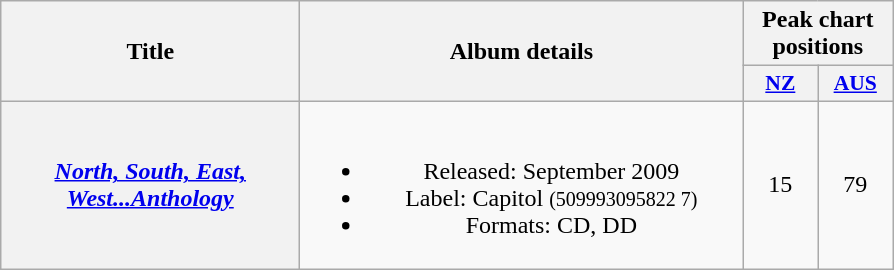<table class="wikitable plainrowheaders" style="text-align:center;">
<tr>
<th scope="col" rowspan="2" style="width:12em;">Title</th>
<th scope="col" rowspan="2" style="width:18em;">Album details</th>
<th scope="col" colspan="2">Peak chart positions</th>
</tr>
<tr>
<th scope="col" style="width:3em;font-size:90%;"><a href='#'>NZ</a><br></th>
<th scope="col" style="width:3em;font-size:90%;"><a href='#'>AUS</a><br></th>
</tr>
<tr>
<th scope="row"><em><a href='#'>North, South, East, West...Anthology</a></em></th>
<td><br><ul><li>Released: September 2009</li><li>Label: Capitol <small>(509993095822 7)</small></li><li>Formats: CD, DD</li></ul></td>
<td>15</td>
<td>79</td>
</tr>
</table>
